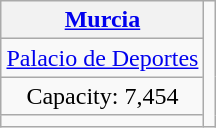<table class="wikitable" style="text-align:center;margin:1em auto;">
<tr>
<th><a href='#'>Murcia</a></th>
<td rowspan="4"></td>
</tr>
<tr>
<td><a href='#'>Palacio de Deportes</a></td>
</tr>
<tr>
<td>Capacity: 7,454</td>
</tr>
<tr>
<td></td>
</tr>
</table>
